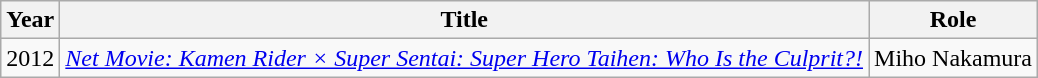<table class="wikitable">
<tr>
<th>Year</th>
<th>Title</th>
<th>Role</th>
</tr>
<tr>
<td>2012</td>
<td><em><a href='#'>Net Movie: Kamen Rider × Super Sentai: Super Hero Taihen: Who Is the Culprit?!</a></em></td>
<td>Miho Nakamura</td>
</tr>
</table>
